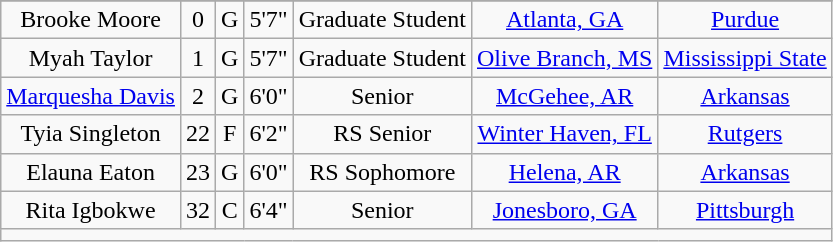<table class="wikitable sortable" style="text-align: center">
<tr align=center>
</tr>
<tr>
<td>Brooke Moore</td>
<td>0</td>
<td>G</td>
<td>5'7"</td>
<td>Graduate Student</td>
<td><a href='#'>Atlanta, GA</a></td>
<td><a href='#'>Purdue</a></td>
</tr>
<tr>
<td>Myah Taylor</td>
<td>1</td>
<td>G</td>
<td>5'7"</td>
<td>Graduate Student</td>
<td><a href='#'>Olive Branch, MS</a></td>
<td><a href='#'>Mississippi State</a></td>
</tr>
<tr>
<td><a href='#'>Marquesha Davis</a></td>
<td>2</td>
<td>G</td>
<td>6'0"</td>
<td>Senior</td>
<td><a href='#'>McGehee, AR</a></td>
<td><a href='#'>Arkansas</a></td>
</tr>
<tr>
<td>Tyia Singleton</td>
<td>22</td>
<td>F</td>
<td>6'2"</td>
<td>RS Senior</td>
<td><a href='#'>Winter Haven, FL</a></td>
<td><a href='#'>Rutgers</a></td>
</tr>
<tr>
<td>Elauna Eaton</td>
<td>23</td>
<td>G</td>
<td>6'0"</td>
<td>RS Sophomore</td>
<td><a href='#'>Helena, AR</a></td>
<td><a href='#'>Arkansas</a></td>
</tr>
<tr>
<td>Rita Igbokwe</td>
<td>32</td>
<td>C</td>
<td>6'4"</td>
<td>Senior</td>
<td><a href='#'>Jonesboro, GA</a></td>
<td><a href='#'>Pittsburgh</a></td>
</tr>
<tr>
<td colspan=7></td>
</tr>
</table>
